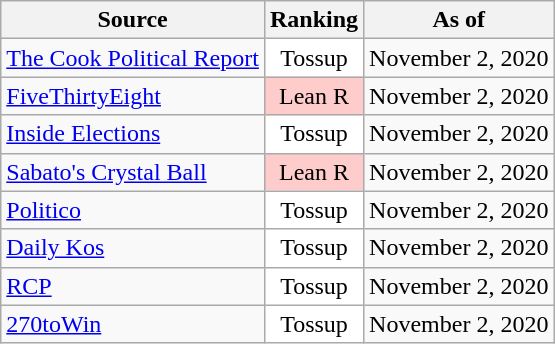<table class="wikitable" style="text-align:center">
<tr>
<th>Source</th>
<th>Ranking</th>
<th>As of</th>
</tr>
<tr>
<td align=left><a href='#'>The Cook Political Report</a></td>
<td style="background:#fff" data-sort-value=0>Tossup</td>
<td>November 2, 2020</td>
</tr>
<tr>
<td align=left><a href='#'>FiveThirtyEight</a></td>
<td style="background:#fcc" data-sort-value=2>Lean R</td>
<td>November 2, 2020</td>
</tr>
<tr>
<td align=left><a href='#'>Inside Elections</a></td>
<td style="background:#fff" data-sort-value=0>Tossup</td>
<td>November 2, 2020</td>
</tr>
<tr>
<td align=left><a href='#'>Sabato's Crystal Ball</a></td>
<td style="background:#fcc" data-sort-value=2>Lean R</td>
<td>November 2, 2020</td>
</tr>
<tr>
<td align=left><a href='#'>Politico</a></td>
<td style="background:#fff" data-sort-value=0>Tossup</td>
<td>November 2, 2020</td>
</tr>
<tr>
<td align=left><a href='#'>Daily Kos</a></td>
<td style="background:#fff" data-sort-value=0>Tossup</td>
<td>November 2, 2020</td>
</tr>
<tr>
<td align=left><a href='#'>RCP</a></td>
<td style="background:#fff" data-sort-value=0>Tossup</td>
<td>November 2, 2020</td>
</tr>
<tr>
<td align=left><a href='#'>270toWin</a></td>
<td style="background:#fff" data-sort-value=0>Tossup</td>
<td>November 2, 2020</td>
</tr>
</table>
